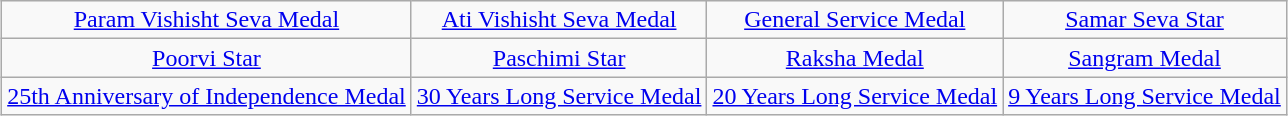<table class="wikitable" style="margin:1em auto; text-align:center;">
<tr>
<td><a href='#'>Param Vishisht Seva Medal</a></td>
<td><a href='#'>Ati Vishisht Seva Medal</a></td>
<td><a href='#'>General Service Medal</a></td>
<td><a href='#'>Samar Seva Star</a></td>
</tr>
<tr>
<td><a href='#'>Poorvi Star</a></td>
<td><a href='#'>Paschimi Star</a></td>
<td><a href='#'>Raksha Medal</a></td>
<td><a href='#'>Sangram Medal</a></td>
</tr>
<tr>
<td><a href='#'>25th Anniversary of Independence Medal</a></td>
<td><a href='#'>30 Years Long Service Medal</a></td>
<td><a href='#'>20 Years Long Service Medal</a></td>
<td><a href='#'>9 Years Long Service Medal</a></td>
</tr>
</table>
